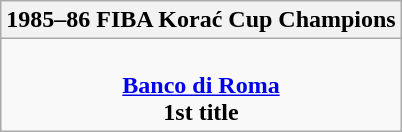<table class=wikitable style="text-align:center; margin:auto">
<tr>
<th>1985–86 FIBA Korać Cup Champions</th>
</tr>
<tr>
<td><br> <strong><a href='#'>Banco di Roma</a></strong> <br> <strong>1st title</strong></td>
</tr>
</table>
